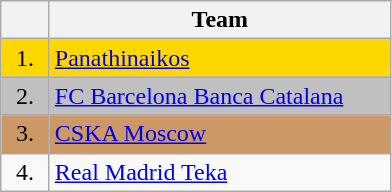<table class="wikitable" style="text-align:center">
<tr>
<th width=25></th>
<th width=220>Team</th>
</tr>
<tr bgcolor=gold>
<td>1.</td>
<td align=left> <a href='#'>Panathinaikos</a></td>
</tr>
<tr bgcolor=silver>
<td>2.</td>
<td align=left> <a href='#'>FC Barcelona Banca Catalana</a></td>
</tr>
<tr bgcolor=cc9966>
<td>3.</td>
<td align=left> <a href='#'>CSKA Moscow</a></td>
</tr>
<tr>
<td>4.</td>
<td align=left> <a href='#'>Real Madrid Teka</a></td>
</tr>
</table>
